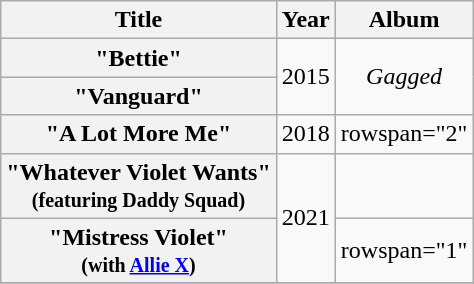<table class="wikitable plainrowheaders" style="text-align:center;">
<tr>
<th>Title</th>
<th scope="col">Year</th>
<th>Album</th>
</tr>
<tr>
<th scope="row">"Bettie"</th>
<td rowspan="2">2015</td>
<td rowspan="2"><em>Gagged</em></td>
</tr>
<tr>
<th scope="row">"Vanguard"</th>
</tr>
<tr>
<th scope="row">"A Lot More Me"</th>
<td>2018</td>
<td>rowspan="2" </td>
</tr>
<tr>
<th scope="row">"Whatever Violet Wants"<br><small>(featuring Daddy Squad)</small></th>
<td rowspan="2">2021</td>
</tr>
<tr>
<th scope="row">"Mistress Violet"<br><small>(with <a href='#'>Allie X</a>)</small></th>
<td>rowspan="1" </td>
</tr>
<tr>
</tr>
</table>
